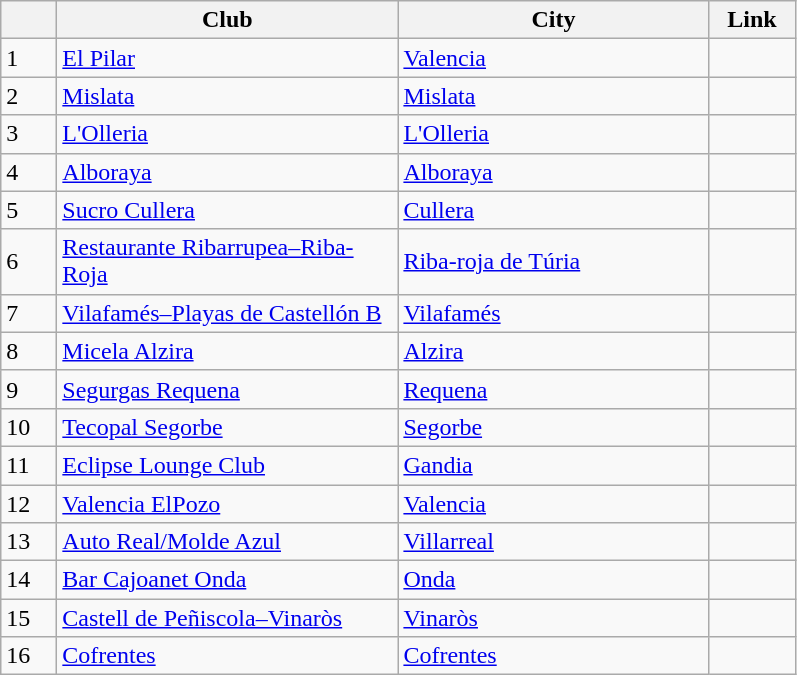<table class="wikitable sortable">
<tr>
<th width=30></th>
<th width=220>Club</th>
<th width=200>City</th>
<th width=50>Link</th>
</tr>
<tr>
<td>1</td>
<td><a href='#'>El Pilar</a></td>
<td><a href='#'>Valencia</a></td>
<td></td>
</tr>
<tr>
<td>2</td>
<td><a href='#'>Mislata</a></td>
<td><a href='#'>Mislata</a></td>
<td></td>
</tr>
<tr>
<td>3</td>
<td><a href='#'>L'Olleria</a></td>
<td><a href='#'>L'Olleria</a></td>
<td></td>
</tr>
<tr>
<td>4</td>
<td><a href='#'>Alboraya</a></td>
<td><a href='#'>Alboraya</a></td>
<td></td>
</tr>
<tr>
<td>5</td>
<td><a href='#'>Sucro Cullera</a></td>
<td><a href='#'>Cullera</a></td>
<td></td>
</tr>
<tr>
<td>6</td>
<td><a href='#'>Restaurante Ribarrupea–Riba-Roja</a></td>
<td><a href='#'>Riba-roja de Túria</a></td>
<td></td>
</tr>
<tr>
<td>7</td>
<td><a href='#'>Vilafamés–Playas de Castellón B</a></td>
<td><a href='#'>Vilafamés</a></td>
<td></td>
</tr>
<tr>
<td>8</td>
<td><a href='#'>Micela Alzira</a></td>
<td><a href='#'>Alzira</a></td>
<td></td>
</tr>
<tr>
<td>9</td>
<td><a href='#'>Segurgas Requena</a></td>
<td><a href='#'>Requena</a></td>
<td></td>
</tr>
<tr>
<td>10</td>
<td><a href='#'>Tecopal Segorbe</a></td>
<td><a href='#'>Segorbe</a></td>
<td></td>
</tr>
<tr>
<td>11</td>
<td><a href='#'>Eclipse Lounge Club</a></td>
<td><a href='#'>Gandia</a></td>
<td></td>
</tr>
<tr>
<td>12</td>
<td><a href='#'>Valencia ElPozo</a></td>
<td><a href='#'>Valencia</a></td>
<td></td>
</tr>
<tr>
<td>13</td>
<td><a href='#'>Auto Real/Molde Azul</a></td>
<td><a href='#'>Villarreal</a></td>
<td></td>
</tr>
<tr>
<td>14</td>
<td><a href='#'>Bar Cajoanet Onda</a></td>
<td><a href='#'>Onda</a></td>
<td></td>
</tr>
<tr>
<td>15</td>
<td><a href='#'>Castell de Peñiscola–Vinaròs</a></td>
<td><a href='#'>Vinaròs</a></td>
<td></td>
</tr>
<tr>
<td>16</td>
<td><a href='#'>Cofrentes</a></td>
<td><a href='#'>Cofrentes</a></td>
<td></td>
</tr>
</table>
